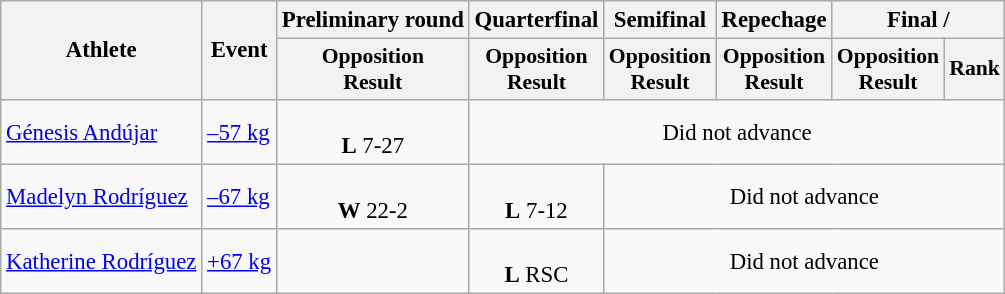<table class=wikitable style=font-size:95%;text-align:center>
<tr>
<th rowspan=2>Athlete</th>
<th rowspan=2>Event</th>
<th>Preliminary round</th>
<th>Quarterfinal</th>
<th>Semifinal</th>
<th>Repechage</th>
<th colspan=2>Final / </th>
</tr>
<tr style=font-size:95%>
<th>Opposition<br>Result</th>
<th>Opposition<br>Result</th>
<th>Opposition<br>Result</th>
<th>Opposition<br>Result</th>
<th>Opposition<br>Result</th>
<th>Rank</th>
</tr>
<tr>
<td align=left><a href='#'>Génesis Andújar</a></td>
<td align=left><a href='#'>–57 kg</a></td>
<td><br> <strong>L</strong> 7-27</td>
<td colspan=5>Did not advance</td>
</tr>
<tr align=center>
<td align=left><a href='#'>Madelyn Rodríguez</a></td>
<td align=left><a href='#'>–67 kg</a></td>
<td><br> <strong>W</strong> 22-2</td>
<td><br> <strong>L</strong> 7-12</td>
<td colspan=4>Did not advance</td>
</tr>
<tr align=center>
<td align=left><a href='#'>Katherine Rodríguez</a></td>
<td align=left><a href='#'>+67 kg</a></td>
<td></td>
<td><br> <strong>L</strong> RSC</td>
<td colspan=4>Did not advance</td>
</tr>
</table>
